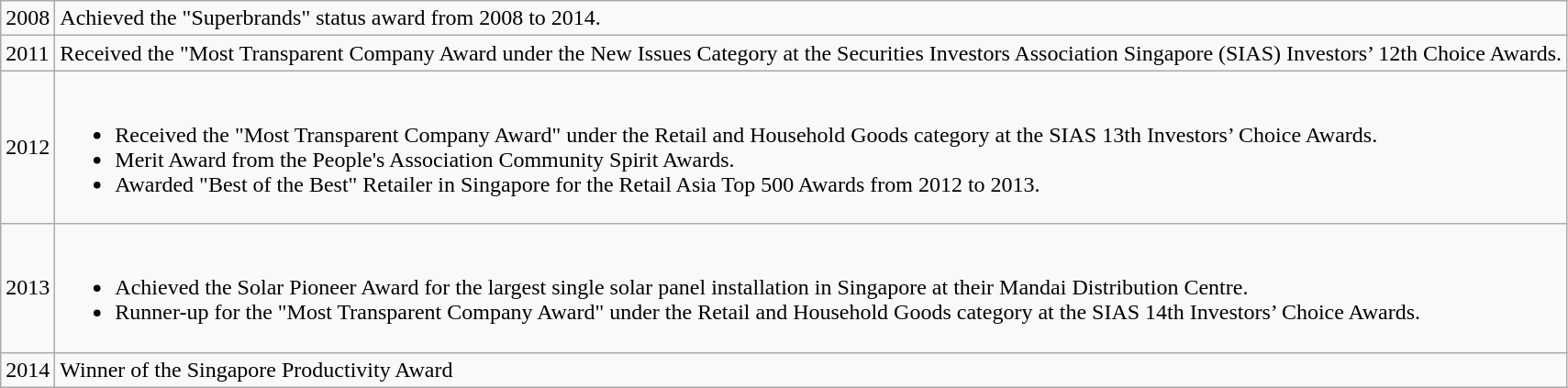<table class="wikitable">
<tr>
<td>2008</td>
<td>Achieved the "Superbrands" status award from 2008 to 2014.</td>
</tr>
<tr>
<td>2011</td>
<td>Received the "Most Transparent Company Award under the New Issues Category at the Securities Investors Association Singapore (SIAS) Investors’ 12th Choice Awards.</td>
</tr>
<tr>
<td>2012</td>
<td><br><ul><li>Received the "Most Transparent Company Award" under the Retail and Household Goods category at the SIAS 13th Investors’ Choice Awards.</li><li>Merit Award from the People's Association Community Spirit Awards.</li><li>Awarded "Best of the Best" Retailer in Singapore for the Retail Asia Top 500 Awards from 2012 to 2013.</li></ul></td>
</tr>
<tr>
<td>2013</td>
<td><br><ul><li>Achieved the Solar Pioneer Award for the largest single solar panel installation in Singapore at their Mandai Distribution Centre.</li><li>Runner-up for the "Most Transparent Company Award" under the Retail and Household Goods category at the SIAS 14th Investors’ Choice Awards.</li></ul></td>
</tr>
<tr>
<td>2014</td>
<td>Winner of the Singapore Productivity Award </td>
</tr>
</table>
